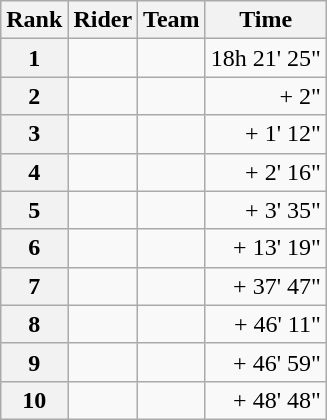<table class="wikitable" margin-bottom:0;">
<tr>
<th scope="col">Rank</th>
<th scope="col">Rider</th>
<th scope="col">Team</th>
<th scope="col">Time</th>
</tr>
<tr>
<th scope="row">1</th>
<td> </td>
<td></td>
<td align="right">18h 21' 25"</td>
</tr>
<tr>
<th scope="row">2</th>
<td></td>
<td></td>
<td align="right">+ 2"</td>
</tr>
<tr>
<th scope="row">3</th>
<td></td>
<td></td>
<td align="right">+ 1' 12"</td>
</tr>
<tr>
<th scope="row">4</th>
<td></td>
<td></td>
<td align="right">+ 2' 16"</td>
</tr>
<tr>
<th scope="row">5</th>
<td></td>
<td></td>
<td align="right">+ 3' 35"</td>
</tr>
<tr>
<th scope="row">6</th>
<td></td>
<td></td>
<td align="right">+ 13' 19"</td>
</tr>
<tr>
<th scope="row">7</th>
<td></td>
<td></td>
<td align="right">+ 37' 47"</td>
</tr>
<tr>
<th scope="row">8</th>
<td></td>
<td></td>
<td align="right">+ 46' 11"</td>
</tr>
<tr>
<th scope="row">9</th>
<td></td>
<td></td>
<td align="right">+ 46' 59"</td>
</tr>
<tr>
<th scope="row">10</th>
<td></td>
<td></td>
<td align="right">+ 48' 48"</td>
</tr>
</table>
